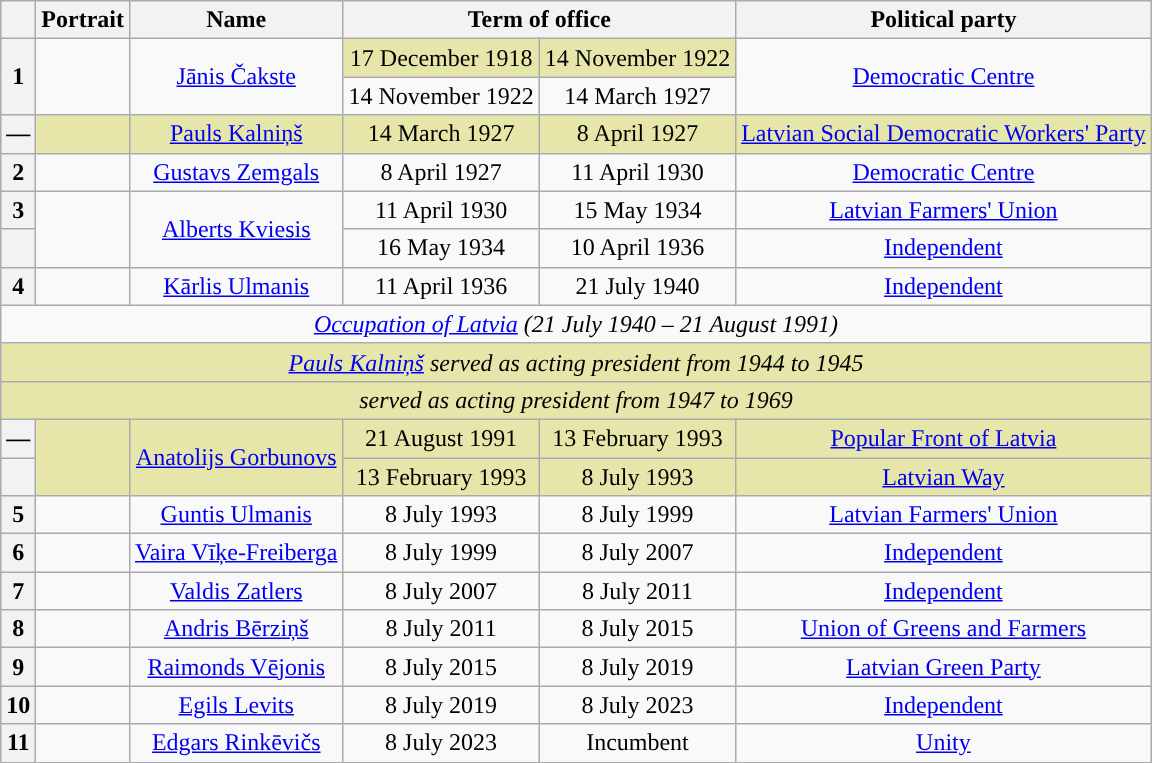<table class="wikitable" style="text-align:center">
<tr>
<th></th>
<th>Portrait</th>
<th>Name<br></th>
<th colspan=2>Term of office</th>
<th>Political party</th>
</tr>
<tr>
<th rowspan=2 style="background:">1</th>
<td rowspan=2></td>
<td rowspan=2><a href='#'>Jānis Čakste</a><br></td>
<td bgcolor=#E6E6AA>17 December 1918</td>
<td bgcolor=#E6E6AA>14 November 1922</td>
<td rowspan=2><a href='#'>Democratic Centre</a></td>
</tr>
<tr>
<td>14 November 1922</td>
<td>14 March 1927</td>
</tr>
<tr bgcolor=#E6E6AA>
<th style="background:">—</th>
<td></td>
<td><a href='#'>Pauls Kalniņš</a><br></td>
<td>14 March 1927</td>
<td>8 April 1927</td>
<td><a href='#'>Latvian Social Democratic Workers' Party</a></td>
</tr>
<tr>
<th style="background:">2</th>
<td></td>
<td><a href='#'>Gustavs Zemgals</a><br></td>
<td>8 April 1927</td>
<td>11 April 1930</td>
<td><a href='#'>Democratic Centre</a></td>
</tr>
<tr>
<th style="background:">3</th>
<td rowspan=2></td>
<td rowspan=2><a href='#'>Alberts Kviesis</a><br></td>
<td>11 April 1930</td>
<td>15 May 1934</td>
<td><a href='#'>Latvian Farmers' Union</a></td>
</tr>
<tr>
<th style="background:"></th>
<td>16 May 1934</td>
<td>10 April 1936</td>
<td><a href='#'>Independent</a></td>
</tr>
<tr>
<th style="background:">4</th>
<td></td>
<td><a href='#'>Kārlis Ulmanis</a><br></td>
<td>11 April 1936</td>
<td>21 July 1940</td>
<td><a href='#'>Independent</a></td>
</tr>
<tr>
<td colspan=6><em><a href='#'>Occupation of Latvia</a> (21 July 1940 – 21 August 1991)</em></td>
</tr>
<tr>
<td colspan=6 bgcolor="#E6E6AA"><em><a href='#'>Pauls Kalniņš</a> served as acting president from 1944 to 1945</em></td>
</tr>
<tr>
<td colspan=6 bgcolor="#E6E6AA"><em> served as acting president from 1947 to 1969</em></td>
</tr>
<tr bgcolor=#E6E6AA>
<th style="background:">—</th>
<td rowspan=2></td>
<td rowspan=2><a href='#'>Anatolijs Gorbunovs</a><br></td>
<td>21 August 1991</td>
<td>13 February 1993</td>
<td><a href='#'>Popular Front of Latvia</a></td>
</tr>
<tr bgcolor=#E6E6AA>
<th style="background:"></th>
<td>13 February 1993</td>
<td>8 July 1993</td>
<td><a href='#'>Latvian Way</a></td>
</tr>
<tr>
<th style="background:">5</th>
<td></td>
<td><a href='#'>Guntis Ulmanis</a><br></td>
<td>8 July 1993</td>
<td>8 July 1999</td>
<td><a href='#'>Latvian Farmers' Union</a></td>
</tr>
<tr>
<th style="background:">6</th>
<td></td>
<td><a href='#'>Vaira Vīķe-Freiberga</a><br></td>
<td>8 July 1999</td>
<td>8 July 2007</td>
<td><a href='#'>Independent</a></td>
</tr>
<tr>
<th style="background:">7</th>
<td></td>
<td><a href='#'>Valdis Zatlers</a><br></td>
<td>8 July 2007</td>
<td>8 July 2011</td>
<td><a href='#'>Independent</a></td>
</tr>
<tr>
<th style="background:">8</th>
<td></td>
<td><a href='#'>Andris Bērziņš</a><br></td>
<td>8 July 2011</td>
<td>8 July 2015</td>
<td><a href='#'>Union of Greens and Farmers</a></td>
</tr>
<tr>
<th style="background:">9</th>
<td></td>
<td><a href='#'>Raimonds Vējonis</a><br></td>
<td>8 July 2015</td>
<td>8 July 2019</td>
<td><a href='#'>Latvian Green Party</a></td>
</tr>
<tr>
<th style="background:">10</th>
<td></td>
<td><a href='#'>Egils Levits</a><br></td>
<td>8 July 2019</td>
<td>8 July 2023</td>
<td><a href='#'>Independent</a></td>
</tr>
<tr>
<th style="background:">11</th>
<td></td>
<td><a href='#'>Edgars Rinkēvičs</a><br></td>
<td>8 July 2023</td>
<td>Incumbent<br></td>
<td><a href='#'>Unity</a></td>
</tr>
</table>
